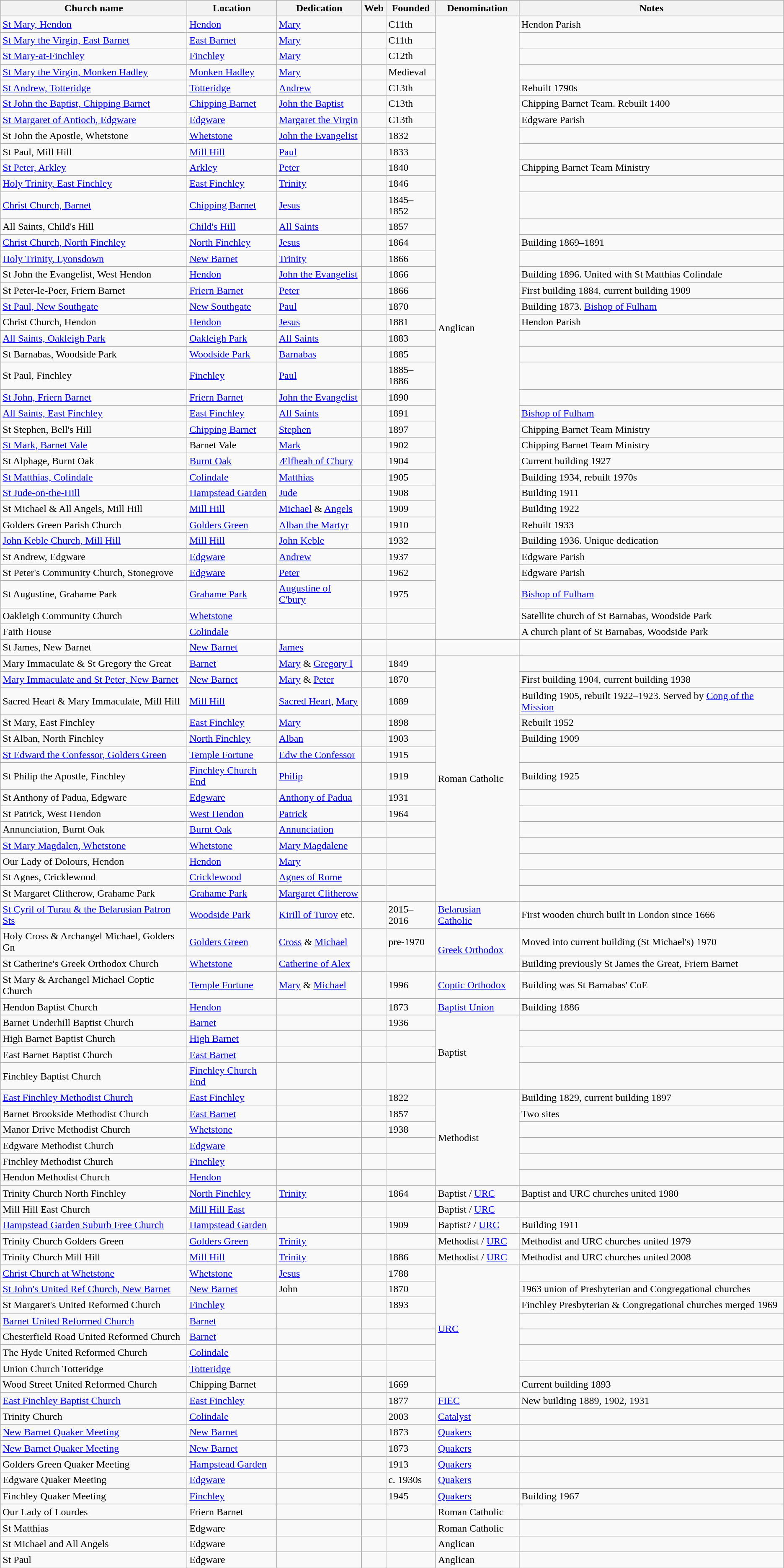<table class="wikitable sortable">
<tr>
<th>Church name</th>
<th>Location</th>
<th>Dedication</th>
<th>Web</th>
<th>Founded</th>
<th>Denomination</th>
<th>Notes</th>
</tr>
<tr>
<td><a href='#'>St Mary, Hendon</a></td>
<td><a href='#'>Hendon</a></td>
<td><a href='#'>Mary</a></td>
<td></td>
<td>C11th</td>
<td rowspan="37">Anglican</td>
<td>Hendon Parish</td>
</tr>
<tr>
<td><a href='#'>St Mary the Virgin, East Barnet</a></td>
<td><a href='#'>East Barnet</a></td>
<td><a href='#'>Mary</a></td>
<td></td>
<td>C11th</td>
<td></td>
</tr>
<tr>
<td><a href='#'>St Mary-at-Finchley</a></td>
<td><a href='#'>Finchley</a></td>
<td><a href='#'>Mary</a></td>
<td></td>
<td>C12th</td>
<td></td>
</tr>
<tr>
<td><a href='#'>St Mary the Virgin, Monken Hadley</a></td>
<td><a href='#'>Monken Hadley</a></td>
<td><a href='#'>Mary</a></td>
<td></td>
<td>Medieval</td>
<td></td>
</tr>
<tr>
<td><a href='#'>St Andrew, Totteridge</a></td>
<td><a href='#'>Totteridge</a></td>
<td><a href='#'>Andrew</a></td>
<td></td>
<td>C13th</td>
<td>Rebuilt 1790s</td>
</tr>
<tr>
<td><a href='#'>St John the Baptist, Chipping Barnet</a></td>
<td><a href='#'>Chipping Barnet</a></td>
<td><a href='#'>John the Baptist</a></td>
<td></td>
<td>C13th</td>
<td>Chipping Barnet Team. Rebuilt 1400</td>
</tr>
<tr>
<td><a href='#'>St Margaret of Antioch, Edgware</a></td>
<td><a href='#'>Edgware</a></td>
<td><a href='#'>Margaret the Virgin</a></td>
<td></td>
<td>C13th</td>
<td>Edgware Parish</td>
</tr>
<tr>
<td>St John the Apostle, Whetstone</td>
<td><a href='#'>Whetstone</a></td>
<td><a href='#'>John the Evangelist</a></td>
<td></td>
<td>1832</td>
<td></td>
</tr>
<tr>
<td>St Paul, Mill Hill</td>
<td><a href='#'>Mill Hill</a></td>
<td><a href='#'>Paul</a></td>
<td></td>
<td>1833</td>
<td></td>
</tr>
<tr>
<td><a href='#'>St Peter, Arkley</a></td>
<td><a href='#'>Arkley</a></td>
<td><a href='#'>Peter</a></td>
<td></td>
<td>1840</td>
<td>Chipping Barnet Team Ministry</td>
</tr>
<tr>
<td><a href='#'>Holy Trinity, East Finchley</a></td>
<td><a href='#'>East Finchley</a></td>
<td><a href='#'>Trinity</a></td>
<td></td>
<td>1846</td>
<td></td>
</tr>
<tr>
<td><a href='#'>Christ Church, Barnet</a></td>
<td><a href='#'>Chipping Barnet</a></td>
<td><a href='#'>Jesus</a></td>
<td></td>
<td>1845–1852</td>
<td></td>
</tr>
<tr>
<td>All Saints, Child's Hill</td>
<td><a href='#'>Child's Hill</a></td>
<td><a href='#'>All Saints</a></td>
<td></td>
<td>1857</td>
<td></td>
</tr>
<tr>
<td><a href='#'>Christ Church, North Finchley</a></td>
<td><a href='#'>North Finchley</a></td>
<td><a href='#'>Jesus</a></td>
<td></td>
<td>1864</td>
<td>Building 1869–1891</td>
</tr>
<tr>
<td><a href='#'>Holy Trinity, Lyonsdown</a></td>
<td><a href='#'>New Barnet</a></td>
<td><a href='#'>Trinity</a></td>
<td></td>
<td>1866</td>
<td></td>
</tr>
<tr>
<td>St John the Evangelist, West Hendon</td>
<td><a href='#'>Hendon</a></td>
<td><a href='#'>John the Evangelist</a></td>
<td></td>
<td>1866</td>
<td>Building 1896. United with St Matthias Colindale</td>
</tr>
<tr>
<td>St Peter-le-Poer, Friern Barnet</td>
<td><a href='#'>Friern Barnet</a></td>
<td><a href='#'>Peter</a></td>
<td></td>
<td>1866</td>
<td>First building 1884, current building 1909</td>
</tr>
<tr>
<td><a href='#'>St Paul, New Southgate</a></td>
<td><a href='#'>New Southgate</a></td>
<td><a href='#'>Paul</a></td>
<td></td>
<td>1870</td>
<td>Building 1873. <a href='#'>Bishop of Fulham</a></td>
</tr>
<tr>
<td>Christ Church, Hendon</td>
<td><a href='#'>Hendon</a></td>
<td><a href='#'>Jesus</a></td>
<td></td>
<td>1881</td>
<td>Hendon Parish</td>
</tr>
<tr>
<td><a href='#'>All Saints, Oakleigh Park</a></td>
<td><a href='#'>Oakleigh Park</a></td>
<td><a href='#'>All Saints</a></td>
<td></td>
<td>1883</td>
<td></td>
</tr>
<tr>
<td>St Barnabas, Woodside Park</td>
<td><a href='#'>Woodside Park</a></td>
<td><a href='#'>Barnabas</a></td>
<td></td>
<td>1885</td>
<td></td>
</tr>
<tr>
<td>St Paul, Finchley</td>
<td><a href='#'>Finchley</a></td>
<td><a href='#'>Paul</a></td>
<td></td>
<td>1885–1886</td>
<td></td>
</tr>
<tr>
<td><a href='#'>St John, Friern Barnet</a></td>
<td><a href='#'>Friern Barnet</a></td>
<td><a href='#'>John the Evangelist</a></td>
<td></td>
<td>1890</td>
<td></td>
</tr>
<tr>
<td><a href='#'>All Saints, East Finchley</a></td>
<td><a href='#'>East Finchley</a></td>
<td><a href='#'>All Saints</a></td>
<td></td>
<td>1891</td>
<td><a href='#'>Bishop of Fulham</a></td>
</tr>
<tr>
<td>St Stephen, Bell's Hill</td>
<td><a href='#'>Chipping Barnet</a></td>
<td><a href='#'>Stephen</a></td>
<td></td>
<td>1897</td>
<td>Chipping Barnet Team Ministry</td>
</tr>
<tr>
<td><a href='#'>St Mark, Barnet Vale</a></td>
<td>Barnet Vale</td>
<td><a href='#'>Mark</a></td>
<td></td>
<td>1902</td>
<td>Chipping Barnet Team Ministry</td>
</tr>
<tr>
<td>St Alphage, Burnt Oak</td>
<td><a href='#'>Burnt Oak</a></td>
<td><a href='#'>Ælfheah of C'bury</a></td>
<td></td>
<td>1904</td>
<td>Current building 1927</td>
</tr>
<tr>
<td><a href='#'>St Matthias, Colindale</a></td>
<td><a href='#'>Colindale</a></td>
<td><a href='#'>Matthias</a></td>
<td></td>
<td>1905</td>
<td>Building 1934, rebuilt 1970s</td>
</tr>
<tr>
<td><a href='#'>St Jude-on-the-Hill</a></td>
<td><a href='#'>Hampstead Garden</a></td>
<td><a href='#'>Jude</a></td>
<td></td>
<td>1908</td>
<td>Building 1911</td>
</tr>
<tr>
<td>St Michael & All Angels, Mill Hill</td>
<td><a href='#'>Mill Hill</a></td>
<td><a href='#'>Michael</a> & <a href='#'>Angels</a></td>
<td></td>
<td>1909</td>
<td>Building 1922</td>
</tr>
<tr>
<td>Golders Green Parish Church</td>
<td><a href='#'>Golders Green</a></td>
<td><a href='#'>Alban the Martyr</a></td>
<td></td>
<td>1910</td>
<td>Rebuilt 1933</td>
</tr>
<tr>
<td><a href='#'>John Keble Church, Mill Hill</a></td>
<td><a href='#'>Mill Hill</a></td>
<td><a href='#'>John Keble</a></td>
<td></td>
<td>1932</td>
<td>Building 1936. Unique dedication</td>
</tr>
<tr>
<td>St Andrew, Edgware</td>
<td><a href='#'>Edgware</a></td>
<td><a href='#'>Andrew</a></td>
<td></td>
<td>1937</td>
<td>Edgware Parish</td>
</tr>
<tr>
<td>St Peter's Community Church, Stonegrove</td>
<td><a href='#'>Edgware</a></td>
<td><a href='#'>Peter</a></td>
<td></td>
<td>1962</td>
<td>Edgware Parish</td>
</tr>
<tr>
<td>St Augustine, Grahame Park</td>
<td><a href='#'>Grahame Park</a></td>
<td><a href='#'>Augustine of C'bury</a></td>
<td></td>
<td>1975</td>
<td><a href='#'>Bishop of Fulham</a></td>
</tr>
<tr>
<td>Oakleigh Community Church</td>
<td><a href='#'>Whetstone</a></td>
<td></td>
<td></td>
<td></td>
<td>Satellite church of St Barnabas, Woodside Park</td>
</tr>
<tr>
<td>Faith House</td>
<td><a href='#'>Colindale</a></td>
<td></td>
<td></td>
<td></td>
<td>A church plant of St Barnabas, Woodside Park</td>
</tr>
<tr>
<td>St James, New Barnet</td>
<td><a href='#'>New Barnet</a></td>
<td><a href='#'>James</a></td>
<td></td>
<td></td>
<td></td>
</tr>
<tr>
<td>Mary Immaculate & St Gregory the Great</td>
<td><a href='#'>Barnet</a></td>
<td><a href='#'>Mary</a> & <a href='#'>Gregory I</a></td>
<td></td>
<td>1849</td>
<td rowspan="14">Roman Catholic</td>
<td></td>
</tr>
<tr>
<td><a href='#'>Mary Immaculate and St Peter, New Barnet</a></td>
<td><a href='#'>New Barnet</a></td>
<td><a href='#'>Mary</a> & <a href='#'>Peter</a></td>
<td></td>
<td>1870</td>
<td>First building 1904, current building 1938</td>
</tr>
<tr>
<td>Sacred Heart & Mary Immaculate, Mill Hill</td>
<td><a href='#'>Mill Hill</a></td>
<td><a href='#'>Sacred Heart</a>, <a href='#'>Mary</a></td>
<td></td>
<td>1889</td>
<td>Building 1905, rebuilt 1922–1923. Served by <a href='#'>Cong of the Mission</a></td>
</tr>
<tr>
<td>St Mary, East Finchley</td>
<td><a href='#'>East Finchley</a></td>
<td><a href='#'>Mary</a></td>
<td></td>
<td>1898</td>
<td>Rebuilt 1952</td>
</tr>
<tr>
<td>St Alban, North Finchley</td>
<td><a href='#'>North Finchley</a></td>
<td><a href='#'>Alban</a></td>
<td></td>
<td>1903</td>
<td>Building 1909</td>
</tr>
<tr>
<td><a href='#'>St Edward the Confessor, Golders Green</a></td>
<td><a href='#'>Temple Fortune</a></td>
<td><a href='#'>Edw the Confessor</a></td>
<td></td>
<td>1915</td>
<td></td>
</tr>
<tr>
<td>St Philip the Apostle, Finchley</td>
<td><a href='#'>Finchley Church End</a></td>
<td><a href='#'>Philip</a></td>
<td></td>
<td>1919</td>
<td>Building 1925</td>
</tr>
<tr>
<td>St Anthony of Padua, Edgware</td>
<td><a href='#'>Edgware</a></td>
<td><a href='#'>Anthony of Padua</a></td>
<td></td>
<td>1931</td>
<td></td>
</tr>
<tr>
<td>St Patrick, West Hendon</td>
<td><a href='#'>West Hendon</a></td>
<td><a href='#'>Patrick</a></td>
<td></td>
<td>1964</td>
<td></td>
</tr>
<tr>
<td>Annunciation, Burnt Oak</td>
<td><a href='#'>Burnt Oak</a></td>
<td><a href='#'>Annunciation</a></td>
<td></td>
<td></td>
<td></td>
</tr>
<tr>
<td><a href='#'>St Mary Magdalen, Whetstone</a></td>
<td><a href='#'>Whetstone</a></td>
<td><a href='#'>Mary Magdalene</a></td>
<td></td>
<td></td>
<td></td>
</tr>
<tr>
<td>Our Lady of Dolours, Hendon</td>
<td><a href='#'>Hendon</a></td>
<td><a href='#'>Mary</a></td>
<td></td>
<td></td>
<td></td>
</tr>
<tr>
<td>St Agnes, Cricklewood</td>
<td><a href='#'>Cricklewood</a></td>
<td><a href='#'>Agnes of Rome</a></td>
<td></td>
<td></td>
<td></td>
</tr>
<tr>
<td>St Margaret Clitherow, Grahame Park</td>
<td><a href='#'>Grahame Park</a></td>
<td><a href='#'>Margaret Clitherow</a></td>
<td></td>
<td></td>
<td></td>
</tr>
<tr>
<td><a href='#'>St Cyril of Turau & the Belarusian Patron Sts</a></td>
<td><a href='#'>Woodside Park</a></td>
<td><a href='#'>Kirill of Turov</a> etc.</td>
<td></td>
<td>2015–2016</td>
<td><a href='#'>Belarusian Catholic</a></td>
<td>First wooden church built in London since 1666</td>
</tr>
<tr>
<td>Holy Cross & Archangel Michael, Golders Gn</td>
<td><a href='#'>Golders Green</a></td>
<td><a href='#'>Cross</a> & <a href='#'>Michael</a></td>
<td></td>
<td>pre-1970</td>
<td rowspan="2"><a href='#'>Greek Orthodox</a></td>
<td>Moved into current building (St Michael's) 1970</td>
</tr>
<tr>
<td>St Catherine's Greek Orthodox Church</td>
<td><a href='#'>Whetstone</a></td>
<td><a href='#'>Catherine of Alex</a></td>
<td></td>
<td></td>
<td>Building previously St James the Great, Friern Barnet</td>
</tr>
<tr>
<td>St Mary & Archangel Michael Coptic Church</td>
<td><a href='#'>Temple Fortune</a></td>
<td><a href='#'>Mary</a> & <a href='#'>Michael</a></td>
<td></td>
<td>1996</td>
<td><a href='#'>Coptic Orthodox</a></td>
<td>Building was St Barnabas' CoE</td>
</tr>
<tr>
<td>Hendon Baptist Church</td>
<td><a href='#'>Hendon</a></td>
<td></td>
<td></td>
<td>1873</td>
<td><a href='#'>Baptist Union</a></td>
<td>Building 1886</td>
</tr>
<tr>
<td>Barnet Underhill Baptist Church</td>
<td><a href='#'>Barnet</a></td>
<td></td>
<td></td>
<td>1936</td>
<td rowspan="4">Baptist</td>
<td></td>
</tr>
<tr>
<td>High Barnet Baptist Church</td>
<td><a href='#'>High Barnet</a></td>
<td></td>
<td></td>
<td></td>
<td></td>
</tr>
<tr>
<td>East Barnet Baptist Church</td>
<td><a href='#'>East Barnet</a></td>
<td></td>
<td></td>
<td></td>
<td></td>
</tr>
<tr>
<td>Finchley Baptist Church</td>
<td><a href='#'>Finchley Church End</a></td>
<td></td>
<td></td>
<td></td>
<td></td>
</tr>
<tr>
<td><a href='#'>East Finchley Methodist Church</a></td>
<td><a href='#'>East Finchley</a></td>
<td></td>
<td></td>
<td>1822</td>
<td rowspan="6">Methodist</td>
<td>Building 1829, current building 1897</td>
</tr>
<tr>
<td>Barnet Brookside Methodist Church</td>
<td><a href='#'>East Barnet</a></td>
<td></td>
<td></td>
<td>1857</td>
<td>Two sites</td>
</tr>
<tr>
<td>Manor Drive Methodist Church</td>
<td><a href='#'>Whetstone</a></td>
<td></td>
<td></td>
<td>1938</td>
<td></td>
</tr>
<tr>
<td>Edgware Methodist Church</td>
<td><a href='#'>Edgware</a></td>
<td></td>
<td></td>
<td></td>
<td></td>
</tr>
<tr>
<td>Finchley Methodist Church</td>
<td><a href='#'>Finchley</a></td>
<td></td>
<td></td>
<td></td>
<td></td>
</tr>
<tr>
<td>Hendon Methodist Church</td>
<td><a href='#'>Hendon</a></td>
<td></td>
<td></td>
<td></td>
<td></td>
</tr>
<tr>
<td>Trinity Church North Finchley</td>
<td><a href='#'>North Finchley</a></td>
<td><a href='#'>Trinity</a></td>
<td></td>
<td>1864</td>
<td>Baptist / <a href='#'>URC</a></td>
<td>Baptist and URC churches united 1980</td>
</tr>
<tr>
<td>Mill Hill East Church</td>
<td><a href='#'>Mill Hill East</a></td>
<td></td>
<td></td>
<td></td>
<td>Baptist / <a href='#'>URC</a></td>
<td></td>
</tr>
<tr>
<td><a href='#'>Hampstead Garden Suburb Free Church</a></td>
<td><a href='#'>Hampstead Garden</a></td>
<td></td>
<td></td>
<td>1909</td>
<td>Baptist? / <a href='#'>URC</a></td>
<td>Building 1911</td>
</tr>
<tr>
<td>Trinity Church Golders Green</td>
<td><a href='#'>Golders Green</a></td>
<td><a href='#'>Trinity</a></td>
<td></td>
<td></td>
<td>Methodist / <a href='#'>URC</a></td>
<td>Methodist and URC churches united 1979</td>
</tr>
<tr>
<td>Trinity Church Mill Hill</td>
<td><a href='#'>Mill Hill</a></td>
<td><a href='#'>Trinity</a></td>
<td></td>
<td>1886</td>
<td>Methodist / <a href='#'>URC</a></td>
<td>Methodist and URC churches united 2008</td>
</tr>
<tr>
<td><a href='#'>Christ Church at Whetstone</a></td>
<td><a href='#'>Whetstone</a></td>
<td><a href='#'>Jesus</a></td>
<td></td>
<td>1788</td>
<td rowspan="8"><a href='#'>URC</a></td>
<td></td>
</tr>
<tr>
<td><a href='#'>St John's United Ref Church, New Barnet</a></td>
<td><a href='#'>New Barnet</a></td>
<td>John</td>
<td></td>
<td>1870</td>
<td>1963 union of Presbyterian and Congregational churches</td>
</tr>
<tr>
<td>St Margaret's United Reformed Church</td>
<td><a href='#'>Finchley</a></td>
<td></td>
<td></td>
<td>1893</td>
<td>Finchley Presbyterian & Congregational churches merged 1969</td>
</tr>
<tr>
<td><a href='#'>Barnet United Reformed Church</a></td>
<td><a href='#'>Barnet</a></td>
<td></td>
<td></td>
<td></td>
<td></td>
</tr>
<tr>
<td>Chesterfield Road United Reformed Church</td>
<td><a href='#'>Barnet</a></td>
<td></td>
<td></td>
<td></td>
<td></td>
</tr>
<tr>
<td>The Hyde United Reformed Church</td>
<td><a href='#'>Colindale</a></td>
<td></td>
<td></td>
<td></td>
<td></td>
</tr>
<tr>
<td>Union Church Totteridge</td>
<td><a href='#'>Totteridge</a></td>
<td></td>
<td></td>
<td></td>
<td></td>
</tr>
<tr>
<td>Wood Street United Reformed Church</td>
<td>Chipping Barnet</td>
<td></td>
<td></td>
<td>1669</td>
<td>Current building 1893</td>
</tr>
<tr>
<td><a href='#'>East Finchley Baptist Church</a></td>
<td><a href='#'>East Finchley</a></td>
<td></td>
<td></td>
<td>1877</td>
<td><a href='#'>FIEC</a></td>
<td>New building 1889, 1902, 1931</td>
</tr>
<tr>
<td>Trinity Church</td>
<td><a href='#'>Colindale</a></td>
<td></td>
<td></td>
<td>2003</td>
<td><a href='#'>Catalyst</a></td>
<td></td>
</tr>
<tr>
<td><a href='#'>New Barnet Quaker Meeting</a></td>
<td><a href='#'>New Barnet</a></td>
<td></td>
<td></td>
<td>1873</td>
<td><a href='#'>Quakers</a></td>
<td></td>
</tr>
<tr>
<td><a href='#'>New Barnet Quaker Meeting</a></td>
<td><a href='#'>New Barnet</a></td>
<td></td>
<td></td>
<td>1873</td>
<td><a href='#'>Quakers</a></td>
<td></td>
</tr>
<tr>
<td>Golders Green Quaker Meeting</td>
<td><a href='#'>Hampstead Garden</a></td>
<td></td>
<td></td>
<td>1913</td>
<td><a href='#'>Quakers</a></td>
<td></td>
</tr>
<tr>
<td>Edgware Quaker Meeting</td>
<td><a href='#'>Edgware</a></td>
<td></td>
<td></td>
<td>c. 1930s</td>
<td><a href='#'>Quakers</a></td>
<td></td>
</tr>
<tr>
<td>Finchley Quaker Meeting</td>
<td><a href='#'>Finchley</a></td>
<td></td>
<td></td>
<td>1945</td>
<td><a href='#'>Quakers</a></td>
<td>Building 1967</td>
</tr>
<tr>
<td>Our Lady of Lourdes</td>
<td>Friern Barnet</td>
<td></td>
<td></td>
<td></td>
<td>Roman Catholic</td>
<td></td>
</tr>
<tr>
<td>St Matthias</td>
<td>Edgware</td>
<td></td>
<td></td>
<td></td>
<td>Roman Catholic</td>
<td></td>
</tr>
<tr>
<td>St Michael and All Angels</td>
<td>Edgware</td>
<td></td>
<td></td>
<td></td>
<td>Anglican</td>
<td></td>
</tr>
<tr>
<td>St Paul</td>
<td>Edgware</td>
<td></td>
<td></td>
<td></td>
<td>Anglican</td>
<td></td>
</tr>
</table>
